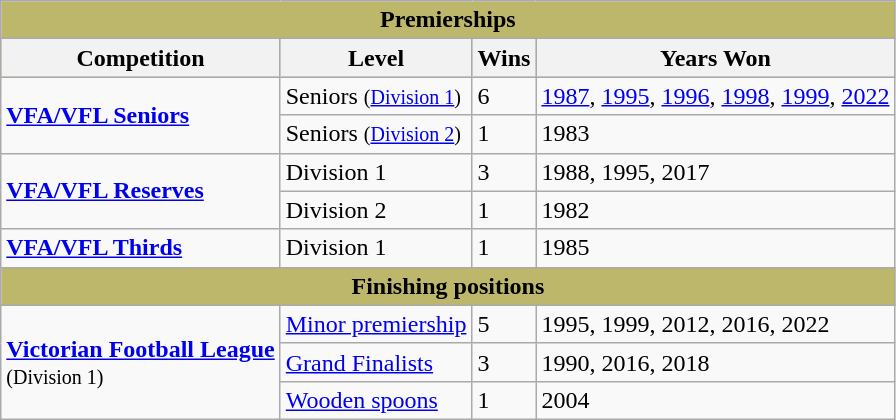<table class="wikitable">
<tr>
<td colspan="4" style="background:#bdb76b;" align="center"><strong>Premierships</strong></td>
</tr>
<tr style="background:#bdb76b;">
<th>Competition</th>
<th>Level</th>
<th>Wins</th>
<th>Years Won</th>
</tr>
<tr>
<td rowspan=2 scope="row" style="text-align: left"><strong><a href='#'>VFA/VFL Seniors</a></strong></td>
<td>Seniors <small>(<a href='#'>Division 1</a>)</small></td>
<td>6</td>
<td><a href='#'>1987</a>, <a href='#'>1995</a>, <a href='#'>1996</a>, <a href='#'>1998</a>, <a href='#'>1999</a>, <a href='#'>2022</a></td>
</tr>
<tr>
<td>Seniors <small>(<a href='#'>Division 2</a>)</small></td>
<td>1</td>
<td>1983</td>
</tr>
<tr>
<td rowspan=2 scope="row" style="text-align: left"><strong><a href='#'>VFA/VFL Reserves</a></strong></td>
<td>Division 1</td>
<td>3</td>
<td>1988, 1995, 2017</td>
</tr>
<tr>
<td>Division 2</td>
<td>1</td>
<td>1982</td>
</tr>
<tr>
<td><strong><a href='#'>VFA/VFL Thirds</a></strong></td>
<td>Division 1</td>
<td>1</td>
<td>1985</td>
</tr>
<tr>
<td colspan="4" style="background:#bdb76b;" align="center"><strong>Finishing positions</strong></td>
</tr>
<tr>
<td rowspan=3 scope="row" style="text-align: left"><strong><a href='#'>Victorian Football League</a></strong><br><small>(Division 1)</small></td>
<td><a href='#'>Minor premiership</a></td>
<td>5</td>
<td>1995, 1999, 2012, 2016, 2022</td>
</tr>
<tr>
<td><a href='#'>Grand Finalists</a></td>
<td>3</td>
<td>1990, 2016, 2018</td>
</tr>
<tr>
<td><a href='#'>Wooden spoons</a></td>
<td>1</td>
<td>2004</td>
</tr>
</table>
